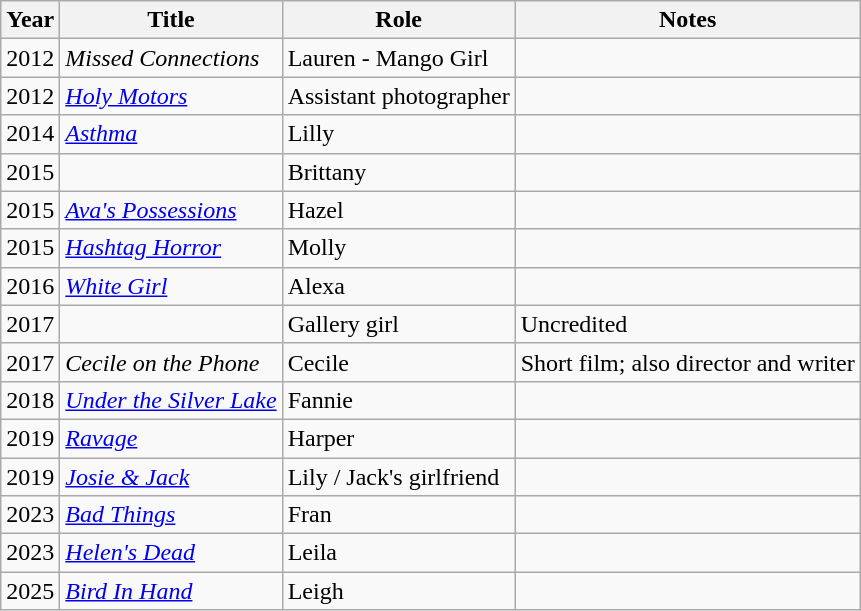<table class="wikitable sortable">
<tr>
<th>Year</th>
<th>Title</th>
<th>Role</th>
<th class="unsortable">Notes</th>
</tr>
<tr>
<td>2012</td>
<td><em>Missed Connections</em></td>
<td>Lauren - Mango Girl</td>
<td></td>
</tr>
<tr>
<td>2012</td>
<td><em><a href='#'>Holy Motors</a></em></td>
<td>Assistant photographer</td>
<td></td>
</tr>
<tr>
<td>2014</td>
<td><em><a href='#'>Asthma</a></em></td>
<td>Lilly</td>
<td></td>
</tr>
<tr>
<td>2015</td>
<td><em></em></td>
<td>Brittany</td>
<td></td>
</tr>
<tr>
<td>2015</td>
<td><em><a href='#'>Ava's Possessions</a></em></td>
<td>Hazel</td>
<td></td>
</tr>
<tr>
<td>2015</td>
<td><em><a href='#'>Hashtag Horror</a></em></td>
<td>Molly</td>
<td></td>
</tr>
<tr>
<td>2016</td>
<td><em><a href='#'>White Girl</a></em></td>
<td>Alexa</td>
<td></td>
</tr>
<tr>
<td>2017</td>
<td><em></em></td>
<td>Gallery girl</td>
<td>Uncredited</td>
</tr>
<tr>
<td>2017</td>
<td><em>Cecile on the Phone</em></td>
<td>Cecile</td>
<td>Short film; also director and writer</td>
</tr>
<tr>
<td>2018</td>
<td><em><a href='#'>Under the Silver Lake</a></em></td>
<td>Fannie</td>
<td></td>
</tr>
<tr>
<td>2019</td>
<td><em><a href='#'>Ravage</a></em></td>
<td>Harper</td>
<td></td>
</tr>
<tr>
<td>2019</td>
<td><em><a href='#'>Josie & Jack</a></em></td>
<td>Lily / Jack's girlfriend</td>
<td></td>
</tr>
<tr>
<td>2023</td>
<td><em><a href='#'>Bad Things</a></em></td>
<td>Fran</td>
<td></td>
</tr>
<tr>
<td>2023</td>
<td><em><a href='#'>Helen's Dead</a></em></td>
<td>Leila</td>
<td></td>
</tr>
<tr>
<td>2025</td>
<td><em><a href='#'>Bird In Hand</a></em></td>
<td>Leigh</td>
<td></td>
</tr>
</table>
